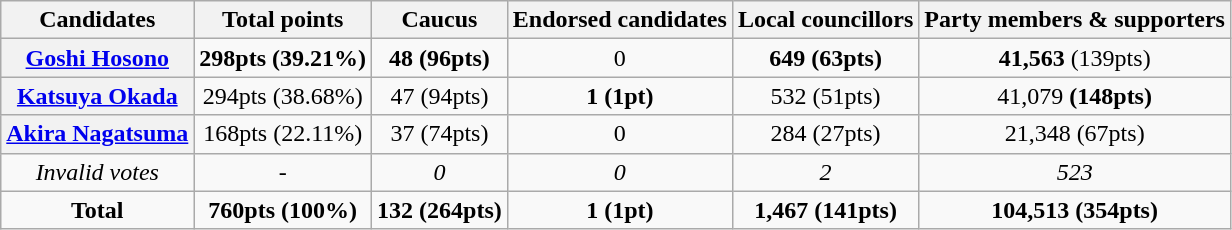<table class="wikitable" style="text-align: center;">
<tr>
<th>Candidates</th>
<th>Total points</th>
<th>Caucus</th>
<th>Endorsed candidates</th>
<th>Local councillors</th>
<th>Party members & supporters</th>
</tr>
<tr>
<th><strong><a href='#'>Goshi Hosono</a></strong></th>
<td><strong>298pts (39.21%)</strong></td>
<td><strong>48 (96pts)</strong></td>
<td>0</td>
<td><strong>649 (63pts)</strong></td>
<td><strong>41,563</strong> (139pts)</td>
</tr>
<tr>
<th><a href='#'>Katsuya Okada</a></th>
<td>294pts (38.68%)</td>
<td>47 (94pts)</td>
<td><strong>1 (1pt)</strong></td>
<td>532 (51pts)</td>
<td>41,079 <strong>(148pts)</strong></td>
</tr>
<tr>
<th><a href='#'>Akira Nagatsuma</a></th>
<td>168pts (22.11%)</td>
<td>37 (74pts)</td>
<td>0</td>
<td>284 (27pts)</td>
<td>21,348 (67pts)</td>
</tr>
<tr>
<td><em>Invalid votes</em></td>
<td>-</td>
<td><em>0</em></td>
<td><em>0</em></td>
<td><em>2</em></td>
<td><em>523</em></td>
</tr>
<tr>
<td><strong>Total</strong></td>
<td><strong>760pts (100%)</strong></td>
<td><strong>132 (264pts)</strong></td>
<td><strong>1 (1pt)</strong></td>
<td><strong>1,467 (141pts)</strong></td>
<td><strong>104,513 (354pts)</strong></td>
</tr>
</table>
